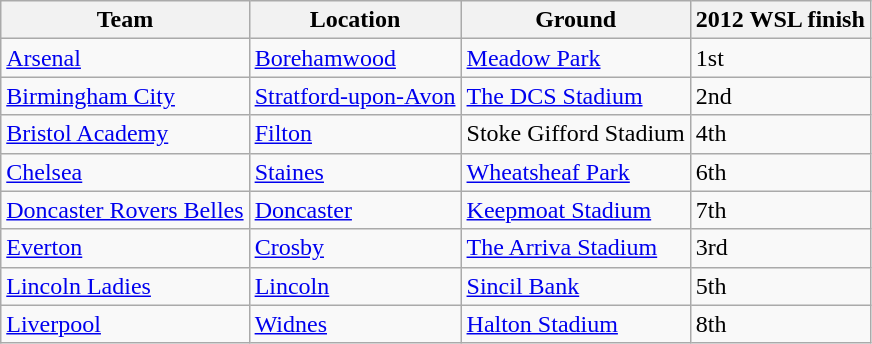<table class="wikitable sortable">
<tr>
<th>Team</th>
<th>Location</th>
<th>Ground</th>
<th>2012 WSL finish</th>
</tr>
<tr>
<td><a href='#'>Arsenal</a></td>
<td><a href='#'>Borehamwood</a></td>
<td><a href='#'>Meadow Park</a></td>
<td>1st</td>
</tr>
<tr>
<td><a href='#'>Birmingham City</a></td>
<td><a href='#'>Stratford-upon-Avon</a></td>
<td><a href='#'>The DCS Stadium</a></td>
<td>2nd</td>
</tr>
<tr>
<td><a href='#'>Bristol Academy</a></td>
<td><a href='#'>Filton</a></td>
<td>Stoke Gifford Stadium</td>
<td>4th</td>
</tr>
<tr>
<td><a href='#'>Chelsea</a></td>
<td><a href='#'>Staines</a></td>
<td><a href='#'>Wheatsheaf Park</a></td>
<td>6th</td>
</tr>
<tr>
<td><a href='#'>Doncaster Rovers Belles</a></td>
<td><a href='#'>Doncaster</a></td>
<td><a href='#'>Keepmoat Stadium</a></td>
<td>7th</td>
</tr>
<tr>
<td><a href='#'>Everton</a></td>
<td><a href='#'>Crosby</a></td>
<td><a href='#'>The Arriva Stadium</a></td>
<td>3rd</td>
</tr>
<tr>
<td><a href='#'>Lincoln Ladies</a></td>
<td><a href='#'>Lincoln</a></td>
<td><a href='#'>Sincil Bank</a></td>
<td>5th</td>
</tr>
<tr>
<td><a href='#'>Liverpool</a></td>
<td><a href='#'>Widnes</a></td>
<td><a href='#'>Halton Stadium</a></td>
<td>8th</td>
</tr>
</table>
